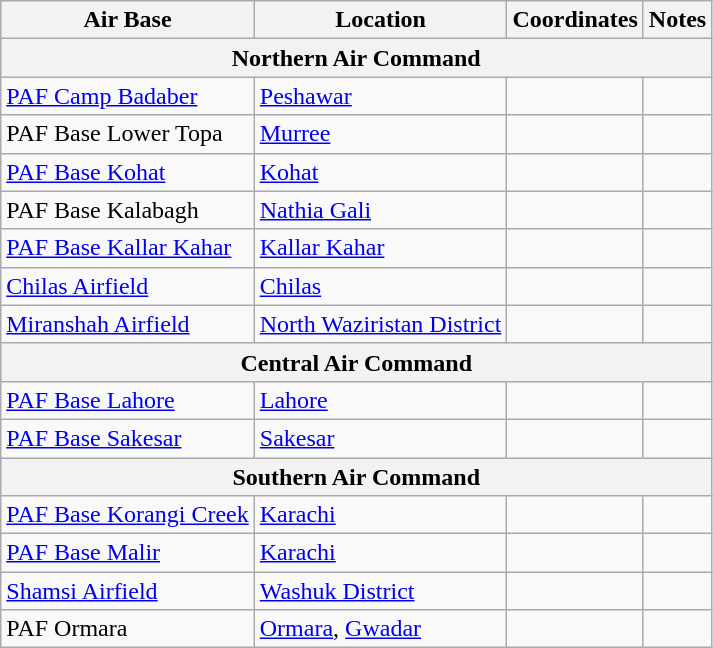<table class="wikitable">
<tr>
<th>Air Base</th>
<th>Location</th>
<th>Coordinates</th>
<th>Notes</th>
</tr>
<tr>
<th colspan="4">Northern Air Command</th>
</tr>
<tr>
<td><a href='#'>PAF Camp Badaber</a></td>
<td><a href='#'>Peshawar</a></td>
<td></td>
<td></td>
</tr>
<tr>
<td>PAF Base Lower Topa</td>
<td><a href='#'>Murree</a></td>
<td></td>
<td></td>
</tr>
<tr>
<td><a href='#'>PAF Base Kohat</a></td>
<td><a href='#'>Kohat</a></td>
<td></td>
<td></td>
</tr>
<tr>
<td>PAF Base Kalabagh</td>
<td><a href='#'>Nathia Gali</a></td>
<td></td>
<td></td>
</tr>
<tr>
<td><a href='#'>PAF Base Kallar Kahar</a></td>
<td><a href='#'>Kallar Kahar</a></td>
<td></td>
<td></td>
</tr>
<tr>
<td><a href='#'>Chilas Airfield</a></td>
<td><a href='#'>Chilas</a></td>
<td></td>
<td></td>
</tr>
<tr>
<td><a href='#'>Miranshah Airfield</a></td>
<td><a href='#'>North Waziristan District</a></td>
<td></td>
<td></td>
</tr>
<tr>
<th colspan="4">Central Air Command</th>
</tr>
<tr>
<td><a href='#'>PAF Base Lahore</a></td>
<td><a href='#'>Lahore</a></td>
<td></td>
<td></td>
</tr>
<tr>
<td><a href='#'>PAF Base Sakesar</a></td>
<td><a href='#'>Sakesar</a></td>
<td></td>
<td></td>
</tr>
<tr>
<th colspan="4">Southern Air Command</th>
</tr>
<tr>
<td><a href='#'>PAF Base Korangi Creek</a></td>
<td><a href='#'>Karachi</a></td>
<td></td>
<td></td>
</tr>
<tr>
<td><a href='#'>PAF Base Malir</a></td>
<td><a href='#'>Karachi</a></td>
<td></td>
<td></td>
</tr>
<tr>
<td><a href='#'>Shamsi Airfield</a></td>
<td><a href='#'>Washuk District</a></td>
<td></td>
<td></td>
</tr>
<tr>
<td>PAF Ormara </td>
<td><a href='#'>Ormara</a>, <a href='#'>Gwadar</a></td>
<td></td>
<td></td>
</tr>
</table>
